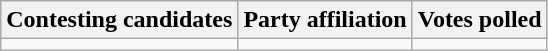<table class="wikitable sortable">
<tr>
<th>Contesting candidates</th>
<th>Party affiliation</th>
<th>Votes polled</th>
</tr>
<tr>
<td></td>
<td></td>
<td></td>
</tr>
</table>
